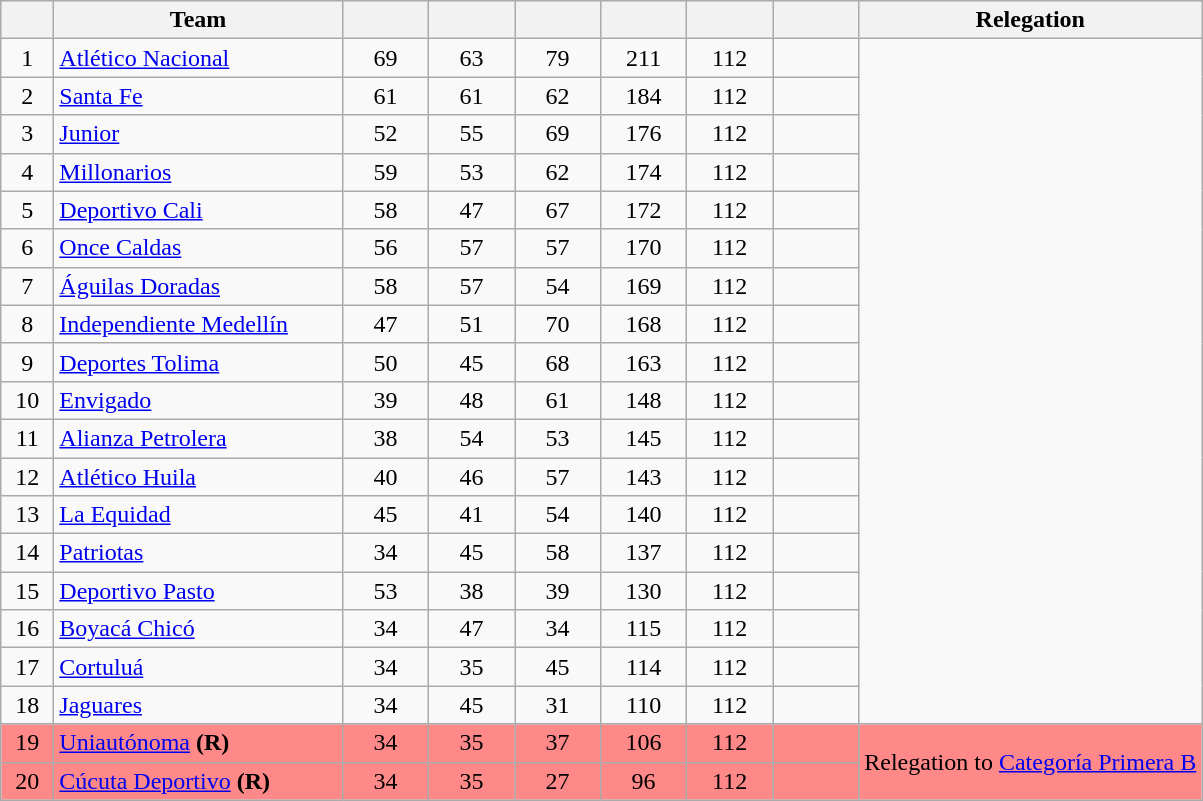<table class="wikitable" style="text-align: center;">
<tr>
<th width=28><br></th>
<th width=185>Team</th>
<th width=50></th>
<th width=50></th>
<th width=50></th>
<th width=50></th>
<th width=50></th>
<th width=50><br></th>
<th>Relegation</th>
</tr>
<tr>
<td>1</td>
<td align="left"><a href='#'>Atlético Nacional</a></td>
<td>69</td>
<td>63</td>
<td>79</td>
<td>211</td>
<td>112</td>
<td><strong></strong></td>
</tr>
<tr>
<td>2</td>
<td align="left"><a href='#'>Santa Fe</a></td>
<td>61</td>
<td>61</td>
<td>62</td>
<td>184</td>
<td>112</td>
<td><strong></strong></td>
</tr>
<tr>
<td>3</td>
<td align="left"><a href='#'>Junior</a></td>
<td>52</td>
<td>55</td>
<td>69</td>
<td>176</td>
<td>112</td>
<td><strong></strong></td>
</tr>
<tr>
<td>4</td>
<td align="left"><a href='#'>Millonarios</a></td>
<td>59</td>
<td>53</td>
<td>62</td>
<td>174</td>
<td>112</td>
<td><strong></strong></td>
</tr>
<tr>
<td>5</td>
<td align="left"><a href='#'>Deportivo Cali</a></td>
<td>58</td>
<td>47</td>
<td>67</td>
<td>172</td>
<td>112</td>
<td><strong></strong></td>
</tr>
<tr>
<td>6</td>
<td align="left"><a href='#'>Once Caldas</a></td>
<td>56</td>
<td>57</td>
<td>57</td>
<td>170</td>
<td>112</td>
<td><strong></strong></td>
</tr>
<tr>
<td>7</td>
<td align="left"><a href='#'>Águilas Doradas</a></td>
<td>58</td>
<td>57</td>
<td>54</td>
<td>169</td>
<td>112</td>
<td><strong></strong></td>
</tr>
<tr>
<td>8</td>
<td align="left"><a href='#'>Independiente Medellín</a></td>
<td>47</td>
<td>51</td>
<td>70</td>
<td>168</td>
<td>112</td>
<td><strong></strong></td>
</tr>
<tr>
<td>9</td>
<td align="left"><a href='#'>Deportes Tolima</a></td>
<td>50</td>
<td>45</td>
<td>68</td>
<td>163</td>
<td>112</td>
<td><strong></strong></td>
</tr>
<tr>
<td>10</td>
<td align="left"><a href='#'>Envigado</a></td>
<td>39</td>
<td>48</td>
<td>61</td>
<td>148</td>
<td>112</td>
<td><strong></strong></td>
</tr>
<tr>
<td>11</td>
<td align="left"><a href='#'>Alianza Petrolera</a></td>
<td>38</td>
<td>54</td>
<td>53</td>
<td>145</td>
<td>112</td>
<td><strong></strong></td>
</tr>
<tr>
<td>12</td>
<td align="left"><a href='#'>Atlético Huila</a></td>
<td>40</td>
<td>46</td>
<td>57</td>
<td>143</td>
<td>112</td>
<td><strong></strong></td>
</tr>
<tr>
<td>13</td>
<td align="left"><a href='#'>La Equidad</a></td>
<td>45</td>
<td>41</td>
<td>54</td>
<td>140</td>
<td>112</td>
<td><strong></strong></td>
</tr>
<tr>
<td>14</td>
<td align="left"><a href='#'>Patriotas</a></td>
<td>34</td>
<td>45</td>
<td>58</td>
<td>137</td>
<td>112</td>
<td><strong></strong></td>
</tr>
<tr>
<td>15</td>
<td align="left"><a href='#'>Deportivo Pasto</a></td>
<td>53</td>
<td>38</td>
<td>39</td>
<td>130</td>
<td>112</td>
<td><strong></strong></td>
</tr>
<tr>
<td>16</td>
<td align="left"><a href='#'>Boyacá Chicó</a></td>
<td>34</td>
<td>47</td>
<td>34</td>
<td>115</td>
<td>112</td>
<td><strong></strong></td>
</tr>
<tr>
<td>17</td>
<td align="left"><a href='#'>Cortuluá</a></td>
<td>34</td>
<td>35</td>
<td>45</td>
<td>114</td>
<td>112</td>
<td><strong></strong></td>
</tr>
<tr>
<td>18</td>
<td align="left"><a href='#'>Jaguares</a></td>
<td>34</td>
<td>45</td>
<td>31</td>
<td>110</td>
<td>112</td>
<td><strong></strong></td>
</tr>
<tr bgcolor=#FF8888>
<td>19</td>
<td align="left"><a href='#'>Uniautónoma</a> <strong>(R)</strong></td>
<td>34</td>
<td>35</td>
<td>37</td>
<td>106</td>
<td>112</td>
<td><strong></strong></td>
<td rowspan=2>Relegation to <a href='#'>Categoría Primera B</a></td>
</tr>
<tr bgcolor=#FF8888>
<td>20</td>
<td align="left"><a href='#'>Cúcuta Deportivo</a> <strong>(R)</strong></td>
<td>34</td>
<td>35</td>
<td>27</td>
<td>96</td>
<td>112</td>
<td><strong></strong></td>
</tr>
</table>
